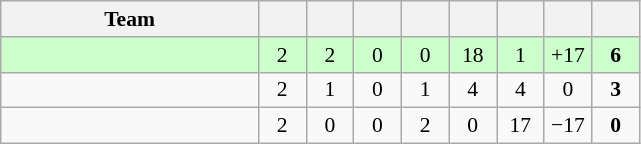<table class="wikitable" style="text-align: center; font-size: 90%;">
<tr>
<th width=165>Team</th>
<th width=25></th>
<th width=25></th>
<th width=25></th>
<th width=25></th>
<th width=25></th>
<th width=25></th>
<th width=25></th>
<th width=25></th>
</tr>
<tr style="background:#ccffcc">
<td style="text-align:left;"></td>
<td>2</td>
<td>2</td>
<td>0</td>
<td>0</td>
<td>18</td>
<td>1</td>
<td>+17</td>
<td><strong>6</strong></td>
</tr>
<tr>
<td style="text-align:left;"></td>
<td>2</td>
<td>1</td>
<td>0</td>
<td>1</td>
<td>4</td>
<td>4</td>
<td>0</td>
<td><strong>3</strong></td>
</tr>
<tr>
<td style="text-align:left;"></td>
<td>2</td>
<td>0</td>
<td>0</td>
<td>2</td>
<td>0</td>
<td>17</td>
<td>−17</td>
<td><strong>0</strong></td>
</tr>
</table>
